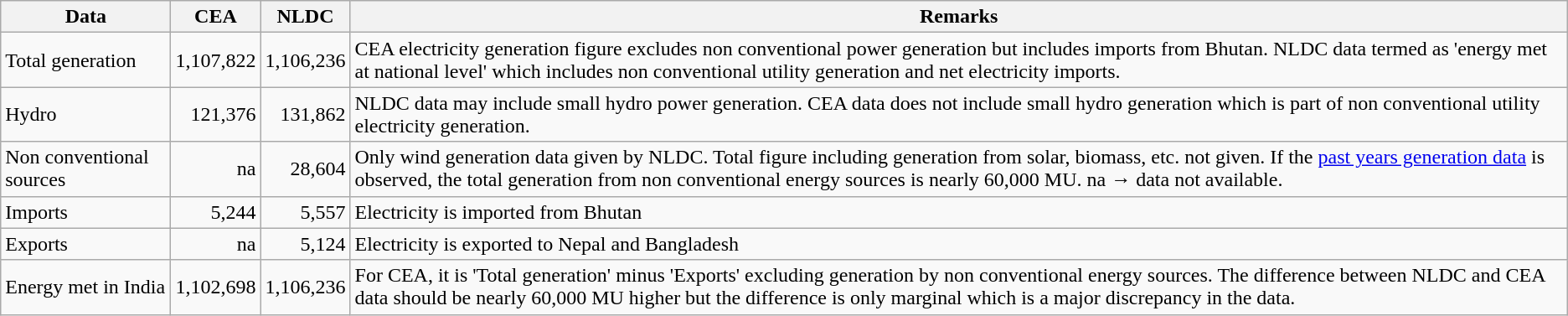<table class="wikitable">
<tr>
<th>Data</th>
<th>CEA</th>
<th>NLDC</th>
<th>Remarks</th>
</tr>
<tr>
<td>Total generation</td>
<td align="right">1,107,822</td>
<td align="right">1,106,236</td>
<td>CEA electricity generation figure excludes non conventional power generation but includes imports from Bhutan. NLDC data termed as 'energy met at national level' which  includes non conventional utility generation and net electricity imports.</td>
</tr>
<tr>
<td>Hydro</td>
<td align="right">121,376</td>
<td align="right">131,862</td>
<td>NLDC data may include small hydro power generation. CEA data does not include small hydro generation which is part of non conventional utility electricity generation.</td>
</tr>
<tr>
<td>Non conventional sources</td>
<td align="right">na</td>
<td align="right">28,604</td>
<td>Only wind generation data given by NLDC. Total figure including generation from solar, biomass, etc. not given. If the <a href='#'>past years generation data</a> is observed, the total generation from non conventional energy sources is nearly 60,000 MU. na → data not available.</td>
</tr>
<tr>
<td>Imports</td>
<td align="right">5,244</td>
<td align="right">5,557</td>
<td>Electricity is imported from Bhutan</td>
</tr>
<tr>
<td>Exports</td>
<td align="right">na</td>
<td align="right">5,124</td>
<td>Electricity is exported to Nepal and Bangladesh</td>
</tr>
<tr>
<td>Energy met in India</td>
<td align="right">1,102,698</td>
<td align="right">1,106,236</td>
<td>For CEA, it is 'Total generation' minus 'Exports' excluding generation by non conventional energy sources. The difference between NLDC and CEA data should be nearly 60,000 MU higher but the difference is only marginal which is a major discrepancy in the data.</td>
</tr>
</table>
